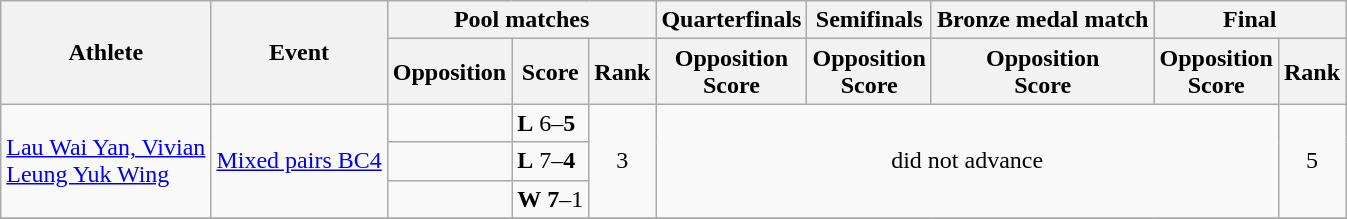<table class=wikitable>
<tr>
<th rowspan="2">Athlete</th>
<th rowspan="2">Event</th>
<th colspan="3">Pool matches</th>
<th>Quarterfinals</th>
<th>Semifinals</th>
<th>Bronze medal match</th>
<th colspan=2>Final</th>
</tr>
<tr>
<th>Opposition</th>
<th>Score</th>
<th>Rank</th>
<th>Opposition<br>Score</th>
<th>Opposition<br>Score</th>
<th>Opposition<br>Score</th>
<th>Opposition<br>Score</th>
<th>Rank</th>
</tr>
<tr>
<td rowspan="3"><a href='#'>Lau Wai Yan, Vivian</a><br><a href='#'>Leung Yuk Wing</a></td>
<td rowspan="3"><a href='#'>Mixed pairs BC4</a></td>
<td></td>
<td><strong>L</strong> 6–<strong>5</strong></td>
<td align="center" rowspan="3">3</td>
<td align="center" rowspan="3" colspan=4>did not advance</td>
<td align="center" rowspan="3">5</td>
</tr>
<tr>
<td></td>
<td><strong>L</strong> 7–<strong>4</strong></td>
</tr>
<tr>
<td></td>
<td><strong>W</strong> <strong>7</strong>–1</td>
</tr>
<tr>
</tr>
</table>
